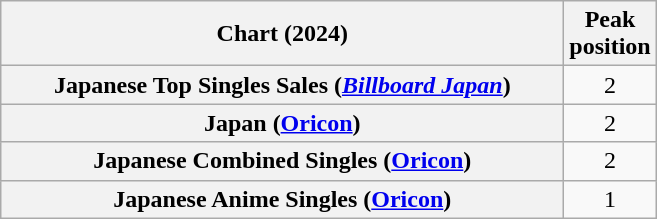<table class="wikitable sortable plainrowheaders" style="text-align:center">
<tr>
<th scope="col" style="width:23em;">Chart (2024)</th>
<th scope="col">Peak<br>position</th>
</tr>
<tr>
<th scope="row">Japanese Top Singles Sales (<em><a href='#'>Billboard Japan</a></em>)</th>
<td>2</td>
</tr>
<tr>
<th scope="row">Japan (<a href='#'>Oricon</a>)</th>
<td>2</td>
</tr>
<tr>
<th scope="row">Japanese Combined Singles (<a href='#'>Oricon</a>)</th>
<td>2</td>
</tr>
<tr>
<th scope="row">Japanese Anime Singles (<a href='#'>Oricon</a>)</th>
<td>1</td>
</tr>
</table>
